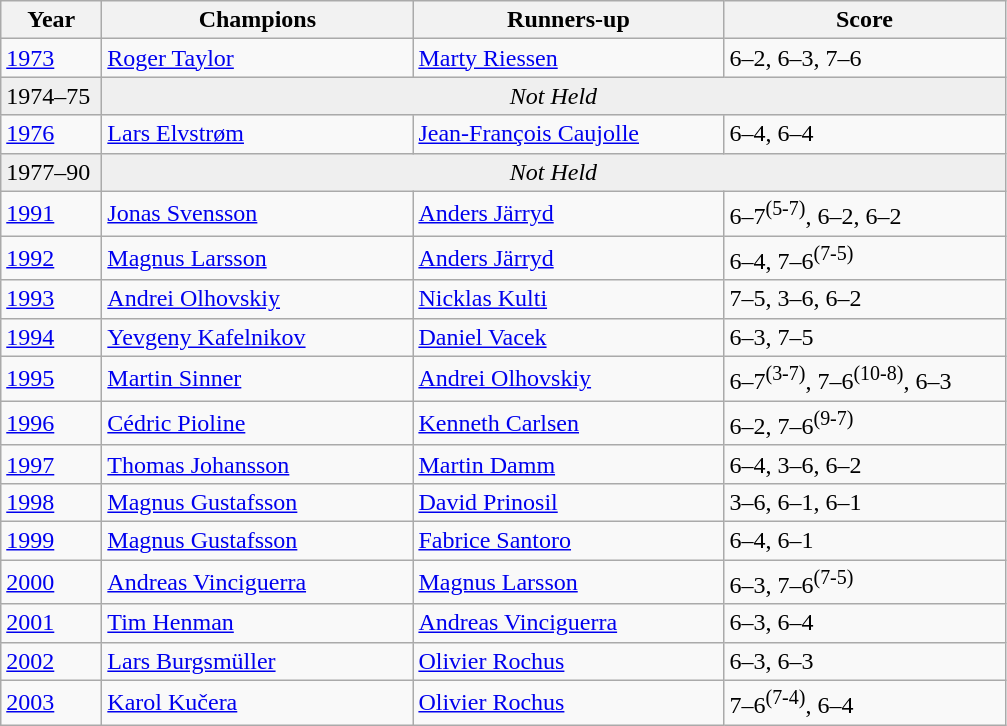<table class=wikitable>
<tr>
<th style="width:60px">Year</th>
<th style="width:200px">Champions</th>
<th style="width:200px">Runners-up</th>
<th style="width:180px" class="unsortable">Score</th>
</tr>
<tr>
<td><a href='#'>1973</a></td>
<td> <a href='#'>Roger Taylor</a></td>
<td> <a href='#'>Marty Riessen</a></td>
<td>6–2, 6–3, 7–6</td>
</tr>
<tr>
<td style="background:#efefef">1974–75</td>
<td colspan=3 align=center style="background:#efefef"><em>Not Held</em></td>
</tr>
<tr>
<td><a href='#'>1976</a></td>
<td> <a href='#'>Lars Elvstrøm</a></td>
<td> <a href='#'>Jean-François Caujolle</a></td>
<td>6–4, 6–4</td>
</tr>
<tr>
<td style="background:#efefef">1977–90</td>
<td colspan=3 align=center style="background:#efefef"><em>Not Held</em></td>
</tr>
<tr>
<td><a href='#'>1991</a></td>
<td> <a href='#'>Jonas Svensson</a></td>
<td> <a href='#'>Anders Järryd</a></td>
<td>6–7<sup>(5-7)</sup>, 6–2, 6–2</td>
</tr>
<tr>
<td><a href='#'>1992</a></td>
<td> <a href='#'>Magnus Larsson</a></td>
<td> <a href='#'>Anders Järryd</a></td>
<td>6–4, 7–6<sup>(7-5)</sup></td>
</tr>
<tr>
<td><a href='#'>1993</a></td>
<td> <a href='#'>Andrei Olhovskiy</a></td>
<td> <a href='#'>Nicklas Kulti</a></td>
<td>7–5, 3–6, 6–2</td>
</tr>
<tr>
<td><a href='#'>1994</a></td>
<td> <a href='#'>Yevgeny Kafelnikov</a></td>
<td> <a href='#'>Daniel Vacek</a></td>
<td>6–3, 7–5</td>
</tr>
<tr>
<td><a href='#'>1995</a></td>
<td> <a href='#'>Martin Sinner</a></td>
<td> <a href='#'>Andrei Olhovskiy</a></td>
<td>6–7<sup>(3-7)</sup>, 7–6<sup>(10-8)</sup>, 6–3</td>
</tr>
<tr>
<td><a href='#'>1996</a></td>
<td> <a href='#'>Cédric Pioline</a></td>
<td> <a href='#'>Kenneth Carlsen</a></td>
<td>6–2, 7–6<sup>(9-7)</sup></td>
</tr>
<tr>
<td><a href='#'>1997</a></td>
<td> <a href='#'>Thomas Johansson</a></td>
<td> <a href='#'>Martin Damm</a></td>
<td>6–4, 3–6, 6–2</td>
</tr>
<tr>
<td><a href='#'>1998</a></td>
<td> <a href='#'>Magnus Gustafsson</a></td>
<td> <a href='#'>David Prinosil</a></td>
<td>3–6, 6–1, 6–1</td>
</tr>
<tr>
<td><a href='#'>1999</a></td>
<td> <a href='#'>Magnus Gustafsson</a></td>
<td> <a href='#'>Fabrice Santoro</a></td>
<td>6–4, 6–1</td>
</tr>
<tr>
<td><a href='#'>2000</a></td>
<td> <a href='#'>Andreas Vinciguerra</a></td>
<td> <a href='#'>Magnus Larsson</a></td>
<td>6–3, 7–6<sup>(7-5)</sup></td>
</tr>
<tr>
<td><a href='#'>2001</a></td>
<td> <a href='#'>Tim Henman</a></td>
<td> <a href='#'>Andreas Vinciguerra</a></td>
<td>6–3, 6–4</td>
</tr>
<tr>
<td><a href='#'>2002</a></td>
<td> <a href='#'>Lars Burgsmüller</a></td>
<td> <a href='#'>Olivier Rochus</a></td>
<td>6–3, 6–3</td>
</tr>
<tr>
<td><a href='#'>2003</a></td>
<td> <a href='#'>Karol Kučera</a></td>
<td> <a href='#'>Olivier Rochus</a></td>
<td>7–6<sup>(7-4)</sup>, 6–4</td>
</tr>
</table>
